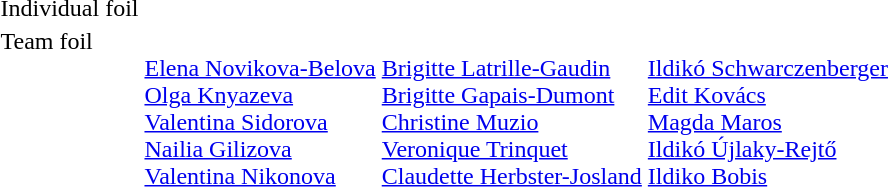<table>
<tr>
<td>Individual foil<br></td>
<td></td>
<td></td>
<td></td>
</tr>
<tr valign="top">
<td>Team foil<br></td>
<td><br><a href='#'>Elena Novikova-Belova</a><br><a href='#'>Olga Knyazeva</a><br><a href='#'>Valentina Sidorova</a><br><a href='#'>Nailia Gilizova</a><br><a href='#'>Valentina Nikonova</a></td>
<td><br><a href='#'>Brigitte Latrille-Gaudin</a><br><a href='#'>Brigitte Gapais-Dumont</a><br><a href='#'>Christine Muzio</a><br><a href='#'>Veronique Trinquet</a><br><a href='#'>Claudette Herbster-Josland</a></td>
<td><br><a href='#'>Ildikó Schwarczenberger</a><br><a href='#'>Edit Kovács</a><br><a href='#'>Magda Maros</a><br><a href='#'>Ildikó Újlaky-Rejtő</a><br><a href='#'>Ildiko Bobis</a></td>
</tr>
</table>
